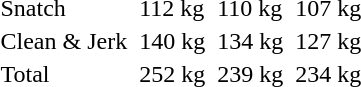<table>
<tr>
<td>Snatch</td>
<td></td>
<td>112 kg</td>
<td></td>
<td>110 kg</td>
<td></td>
<td>107 kg</td>
</tr>
<tr>
<td>Clean & Jerk</td>
<td></td>
<td>140 kg</td>
<td></td>
<td>134 kg</td>
<td></td>
<td>127 kg</td>
</tr>
<tr>
<td>Total</td>
<td></td>
<td>252 kg</td>
<td></td>
<td>239 kg</td>
<td></td>
<td>234 kg</td>
</tr>
</table>
